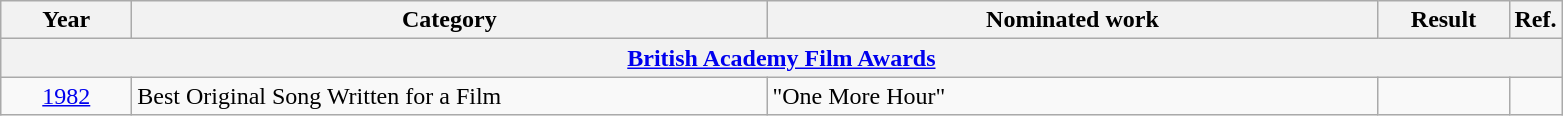<table class="wikitable">
<tr>
<th scope="col" style="width:5em;">Year</th>
<th scope="col" style="width:26em;">Category</th>
<th scope="col" style="width:25em;">Nominated work</th>
<th scope="col" style="width:5em;">Result</th>
<th>Ref.</th>
</tr>
<tr>
<th colspan="5"><a href='#'>British Academy Film Awards</a></th>
</tr>
<tr>
<td style="text-align:center;"><a href='#'>1982</a></td>
<td>Best Original Song Written for a Film</td>
<td>"One More Hour" </td>
<td></td>
<td align="center"></td>
</tr>
</table>
